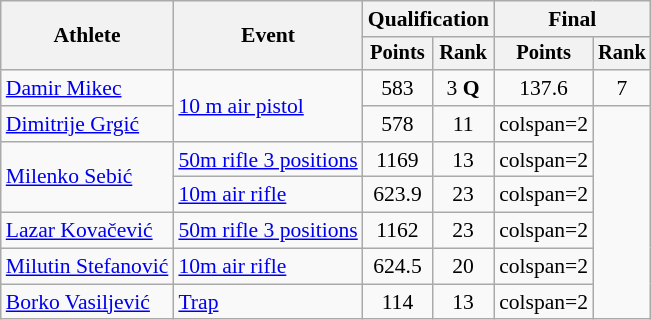<table class="wikitable" style="font-size:90%">
<tr>
<th rowspan="2">Athlete</th>
<th rowspan="2">Event</th>
<th colspan=2>Qualification</th>
<th colspan=2>Final</th>
</tr>
<tr style="font-size:95%">
<th>Points</th>
<th>Rank</th>
<th>Points</th>
<th>Rank</th>
</tr>
<tr align=center>
<td align=left><a href='#'>Damir Mikec</a></td>
<td rowspan="2" align="left"><a href='#'>10 m air pistol</a></td>
<td>583</td>
<td>3 <strong>Q</strong></td>
<td>137.6</td>
<td>7</td>
</tr>
<tr align=center>
<td align=left><a href='#'>Dimitrije Grgić</a></td>
<td>578</td>
<td>11</td>
<td>colspan=2 </td>
</tr>
<tr align=center>
<td rowspan="2" align="left"><a href='#'>Milenko Sebić</a></td>
<td align="left"><a href='#'>50m rifle 3 positions</a></td>
<td>1169</td>
<td>13</td>
<td>colspan=2 </td>
</tr>
<tr align=center>
<td align="left"><a href='#'>10m air rifle</a></td>
<td>623.9</td>
<td>23</td>
<td>colspan=2 </td>
</tr>
<tr align=center>
<td align=left><a href='#'>Lazar Kovačević</a></td>
<td align="left"><a href='#'>50m rifle 3 positions</a></td>
<td>1162</td>
<td>23</td>
<td>colspan=2 </td>
</tr>
<tr align=center>
<td align=left><a href='#'>Milutin Stefanović</a></td>
<td align="left"><a href='#'>10m air rifle</a></td>
<td>624.5</td>
<td>20</td>
<td>colspan=2 </td>
</tr>
<tr align=center>
<td align=left><a href='#'>Borko Vasiljević</a></td>
<td align="left"><a href='#'>Trap</a></td>
<td>114</td>
<td>13</td>
<td>colspan=2 </td>
</tr>
</table>
